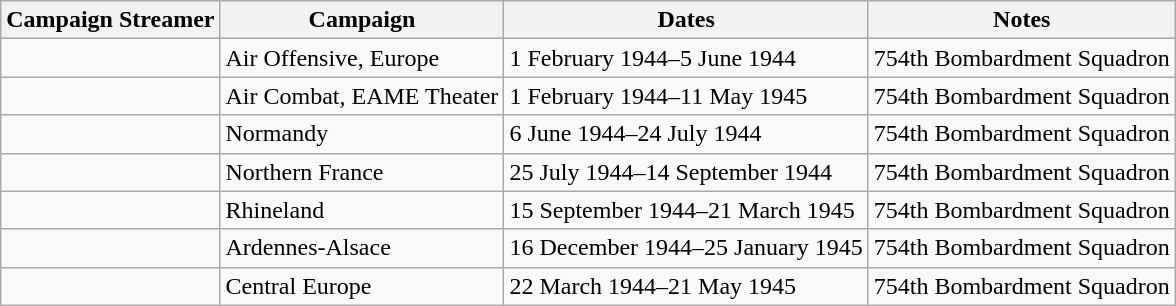<table class="wikitable">
<tr style="background:#efefef;">
<th>Campaign Streamer</th>
<th>Campaign</th>
<th>Dates</th>
<th>Notes</th>
</tr>
<tr>
<td></td>
<td>Air Offensive, Europe</td>
<td>1 February 1944–5 June 1944</td>
<td>754th Bombardment Squadron</td>
</tr>
<tr>
<td></td>
<td>Air Combat, EAME Theater</td>
<td>1 February 1944–11 May 1945</td>
<td>754th Bombardment Squadron</td>
</tr>
<tr>
<td></td>
<td>Normandy</td>
<td>6 June 1944–24 July 1944</td>
<td>754th Bombardment Squadron</td>
</tr>
<tr>
<td></td>
<td>Northern France</td>
<td>25 July 1944–14 September 1944</td>
<td>754th Bombardment Squadron</td>
</tr>
<tr>
<td></td>
<td>Rhineland</td>
<td>15 September 1944–21 March 1945</td>
<td>754th Bombardment Squadron</td>
</tr>
<tr>
<td></td>
<td>Ardennes-Alsace</td>
<td>16 December 1944–25 January 1945</td>
<td>754th Bombardment Squadron</td>
</tr>
<tr>
<td></td>
<td>Central Europe</td>
<td>22 March 1944–21 May 1945</td>
<td>754th Bombardment Squadron</td>
</tr>
</table>
